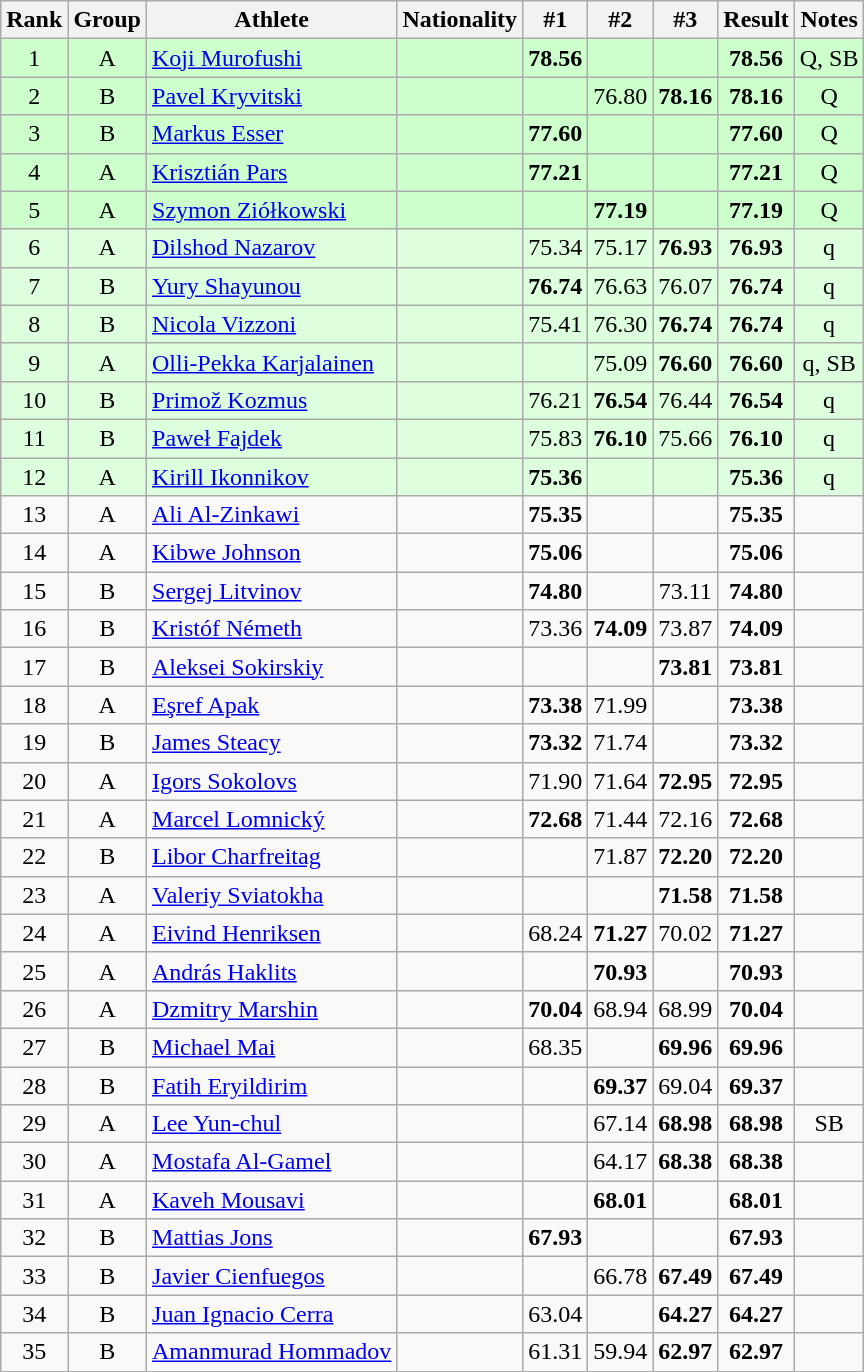<table class="wikitable sortable" style="text-align:center">
<tr>
<th>Rank</th>
<th>Group</th>
<th>Athlete</th>
<th>Nationality</th>
<th>#1</th>
<th>#2</th>
<th>#3</th>
<th>Result</th>
<th>Notes</th>
</tr>
<tr bgcolor=ccffcc>
<td>1</td>
<td>A</td>
<td align=left><a href='#'>Koji Murofushi</a></td>
<td align=left></td>
<td><strong>78.56</strong></td>
<td></td>
<td></td>
<td><strong>78.56</strong></td>
<td>Q, SB</td>
</tr>
<tr bgcolor=ccffcc>
<td>2</td>
<td>B</td>
<td align=left><a href='#'>Pavel Kryvitski</a></td>
<td align=left></td>
<td></td>
<td>76.80</td>
<td><strong>78.16</strong></td>
<td><strong>78.16</strong></td>
<td>Q</td>
</tr>
<tr bgcolor=ccffcc>
<td>3</td>
<td>B</td>
<td align=left><a href='#'>Markus Esser</a></td>
<td align=left></td>
<td><strong>77.60</strong></td>
<td></td>
<td></td>
<td><strong>77.60</strong></td>
<td>Q</td>
</tr>
<tr bgcolor=ccffcc>
<td>4</td>
<td>A</td>
<td align=left><a href='#'>Krisztián Pars</a></td>
<td align=left></td>
<td><strong>77.21</strong></td>
<td></td>
<td></td>
<td><strong>77.21</strong></td>
<td>Q</td>
</tr>
<tr bgcolor=ccffcc>
<td>5</td>
<td>A</td>
<td align=left><a href='#'>Szymon Ziółkowski</a></td>
<td align=left></td>
<td></td>
<td><strong>77.19</strong></td>
<td></td>
<td><strong>77.19</strong></td>
<td>Q</td>
</tr>
<tr bgcolor=ddffdd>
<td>6</td>
<td>A</td>
<td align=left><a href='#'>Dilshod Nazarov</a></td>
<td align=left></td>
<td>75.34</td>
<td>75.17</td>
<td><strong>76.93</strong></td>
<td><strong>76.93</strong></td>
<td>q</td>
</tr>
<tr bgcolor=ddffdd>
<td>7</td>
<td>B</td>
<td align=left><a href='#'>Yury Shayunou</a></td>
<td align=left></td>
<td><strong>76.74</strong></td>
<td>76.63</td>
<td>76.07</td>
<td><strong>76.74</strong></td>
<td>q</td>
</tr>
<tr bgcolor=ddffdd>
<td>8</td>
<td>B</td>
<td align=left><a href='#'>Nicola Vizzoni</a></td>
<td align=left></td>
<td>75.41</td>
<td>76.30</td>
<td><strong>76.74</strong></td>
<td><strong>76.74</strong></td>
<td>q</td>
</tr>
<tr bgcolor=ddffdd>
<td>9</td>
<td>A</td>
<td align=left><a href='#'>Olli-Pekka Karjalainen</a></td>
<td align=left></td>
<td></td>
<td>75.09</td>
<td><strong>76.60</strong></td>
<td><strong>76.60</strong></td>
<td>q, SB</td>
</tr>
<tr bgcolor=ddffdd>
<td>10</td>
<td>B</td>
<td align=left><a href='#'>Primož Kozmus</a></td>
<td align=left></td>
<td>76.21</td>
<td><strong>76.54</strong></td>
<td>76.44</td>
<td><strong>76.54</strong></td>
<td>q</td>
</tr>
<tr bgcolor=ddffdd>
<td>11</td>
<td>B</td>
<td align=left><a href='#'>Paweł Fajdek</a></td>
<td align=left></td>
<td>75.83</td>
<td><strong>76.10</strong></td>
<td>75.66</td>
<td><strong>76.10</strong></td>
<td>q</td>
</tr>
<tr bgcolor=ddffdd>
<td>12</td>
<td>A</td>
<td align=left><a href='#'>Kirill Ikonnikov</a></td>
<td align=left></td>
<td><strong>75.36</strong></td>
<td></td>
<td></td>
<td><strong>75.36</strong></td>
<td>q</td>
</tr>
<tr>
<td>13</td>
<td>A</td>
<td align=left><a href='#'>Ali Al-Zinkawi</a></td>
<td align=left></td>
<td><strong>75.35</strong></td>
<td></td>
<td></td>
<td><strong>75.35</strong></td>
<td></td>
</tr>
<tr>
<td>14</td>
<td>A</td>
<td align=left><a href='#'>Kibwe Johnson</a></td>
<td align=left></td>
<td><strong>75.06</strong></td>
<td></td>
<td></td>
<td><strong>75.06</strong></td>
<td></td>
</tr>
<tr>
<td>15</td>
<td>B</td>
<td align=left><a href='#'>Sergej Litvinov</a></td>
<td align=left></td>
<td><strong>74.80</strong></td>
<td></td>
<td>73.11</td>
<td><strong>74.80</strong></td>
<td></td>
</tr>
<tr>
<td>16</td>
<td>B</td>
<td align=left><a href='#'>Kristóf Németh</a></td>
<td align=left></td>
<td>73.36</td>
<td><strong>74.09</strong></td>
<td>73.87</td>
<td><strong>74.09</strong></td>
<td></td>
</tr>
<tr>
<td>17</td>
<td>B</td>
<td align=left><a href='#'>Aleksei Sokirskiy</a></td>
<td align=left></td>
<td></td>
<td></td>
<td><strong>73.81</strong></td>
<td><strong>73.81</strong></td>
<td></td>
</tr>
<tr>
<td>18</td>
<td>A</td>
<td align=left><a href='#'>Eşref Apak</a></td>
<td align=left></td>
<td><strong>73.38</strong></td>
<td>71.99</td>
<td></td>
<td><strong>73.38</strong></td>
<td></td>
</tr>
<tr>
<td>19</td>
<td>B</td>
<td align=left><a href='#'>James Steacy</a></td>
<td align=left></td>
<td><strong>73.32</strong></td>
<td>71.74</td>
<td></td>
<td><strong>73.32</strong></td>
<td></td>
</tr>
<tr>
<td>20</td>
<td>A</td>
<td align=left><a href='#'>Igors Sokolovs</a></td>
<td align=left></td>
<td>71.90</td>
<td>71.64</td>
<td><strong>72.95</strong></td>
<td><strong>72.95</strong></td>
<td></td>
</tr>
<tr>
<td>21</td>
<td>A</td>
<td align=left><a href='#'>Marcel Lomnický</a></td>
<td align=left></td>
<td><strong>72.68</strong></td>
<td>71.44</td>
<td>72.16</td>
<td><strong>72.68</strong></td>
<td></td>
</tr>
<tr>
<td>22</td>
<td>B</td>
<td align=left><a href='#'>Libor Charfreitag</a></td>
<td align=left></td>
<td></td>
<td>71.87</td>
<td><strong>72.20</strong></td>
<td><strong>72.20</strong></td>
<td></td>
</tr>
<tr>
<td>23</td>
<td>A</td>
<td align=left><a href='#'>Valeriy Sviatokha</a></td>
<td align=left></td>
<td></td>
<td></td>
<td><strong>71.58</strong></td>
<td><strong>71.58</strong></td>
<td></td>
</tr>
<tr>
<td>24</td>
<td>A</td>
<td align=left><a href='#'>Eivind Henriksen</a></td>
<td align=left></td>
<td>68.24</td>
<td><strong>71.27</strong></td>
<td>70.02</td>
<td><strong>71.27</strong></td>
<td></td>
</tr>
<tr>
<td>25</td>
<td>A</td>
<td align=left><a href='#'>András Haklits</a></td>
<td align=left></td>
<td></td>
<td><strong>70.93</strong></td>
<td></td>
<td><strong>70.93</strong></td>
<td></td>
</tr>
<tr>
<td>26</td>
<td>A</td>
<td align=left><a href='#'>Dzmitry Marshin</a></td>
<td align=left></td>
<td><strong>70.04</strong></td>
<td>68.94</td>
<td>68.99</td>
<td><strong>70.04</strong></td>
<td></td>
</tr>
<tr>
<td>27</td>
<td>B</td>
<td align=left><a href='#'>Michael Mai</a></td>
<td align=left></td>
<td>68.35</td>
<td></td>
<td><strong>69.96</strong></td>
<td><strong>69.96</strong></td>
<td></td>
</tr>
<tr>
<td>28</td>
<td>B</td>
<td align=left><a href='#'>Fatih Eryildirim</a></td>
<td align=left></td>
<td></td>
<td><strong>69.37</strong></td>
<td>69.04</td>
<td><strong>69.37</strong></td>
<td></td>
</tr>
<tr>
<td>29</td>
<td>A</td>
<td align=left><a href='#'>Lee Yun-chul</a></td>
<td align=left></td>
<td></td>
<td>67.14</td>
<td><strong>68.98</strong></td>
<td><strong>68.98</strong></td>
<td>SB</td>
</tr>
<tr>
<td>30</td>
<td>A</td>
<td align=left><a href='#'>Mostafa Al-Gamel</a></td>
<td align=left></td>
<td></td>
<td>64.17</td>
<td><strong>68.38</strong></td>
<td><strong>68.38</strong></td>
<td></td>
</tr>
<tr>
<td>31</td>
<td>A</td>
<td align=left><a href='#'>Kaveh Mousavi</a></td>
<td align=left></td>
<td></td>
<td><strong>68.01</strong></td>
<td></td>
<td><strong>68.01</strong></td>
<td></td>
</tr>
<tr>
<td>32</td>
<td>B</td>
<td align=left><a href='#'>Mattias Jons</a></td>
<td align=left></td>
<td><strong>67.93</strong></td>
<td></td>
<td></td>
<td><strong>67.93</strong></td>
<td></td>
</tr>
<tr>
<td>33</td>
<td>B</td>
<td align=left><a href='#'>Javier Cienfuegos</a></td>
<td align=left></td>
<td></td>
<td>66.78</td>
<td><strong>67.49</strong></td>
<td><strong>67.49</strong></td>
<td></td>
</tr>
<tr>
<td>34</td>
<td>B</td>
<td align=left><a href='#'>Juan Ignacio Cerra</a></td>
<td align=left></td>
<td>63.04</td>
<td></td>
<td><strong>64.27</strong></td>
<td><strong>64.27</strong></td>
<td></td>
</tr>
<tr>
<td>35</td>
<td>B</td>
<td align=left><a href='#'>Amanmurad Hommadov</a></td>
<td align=left></td>
<td>61.31</td>
<td>59.94</td>
<td><strong>62.97</strong></td>
<td><strong>62.97</strong></td>
<td></td>
</tr>
</table>
